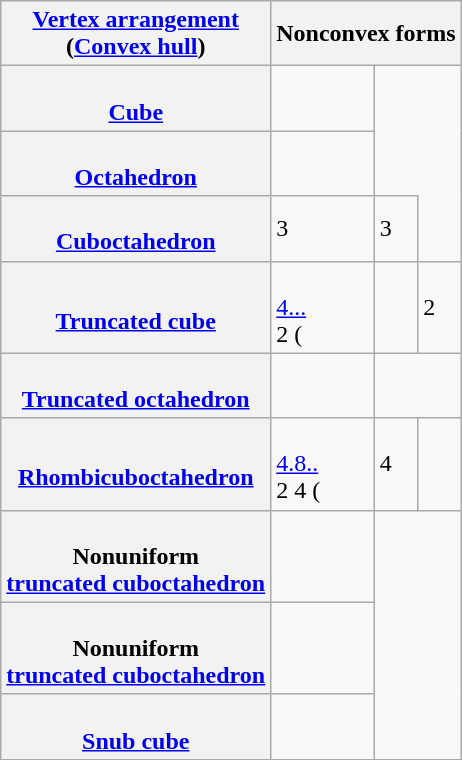<table class="wikitable">
<tr>
<th><a href='#'>Vertex arrangement</a><br>(<a href='#'>Convex hull</a>)</th>
<th colspan=3>Nonconvex forms</th>
</tr>
<tr>
<th><br><a href='#'>Cube</a></th>
<td> </td>
</tr>
<tr>
<th><br><a href='#'>Octahedron</a></th>
<td> </td>
</tr>
<tr>
<th><br><a href='#'>Cuboctahedron</a></th>
<td>3</td>
<td>3</td>
</tr>
<tr>
<th><br><a href='#'>Truncated cube</a></th>
<td><br><a href='#'>4...</a><br>2  ( </td>
<td></td>
<td>2</td>
</tr>
<tr>
<th><br><a href='#'>Truncated octahedron</a></th>
<td> </td>
</tr>
<tr>
<th><br><a href='#'>Rhombicuboctahedron</a></th>
<td><br><a href='#'>4.8..</a><br>2 4 ( </td>
<td>4</td>
<td></td>
</tr>
<tr>
<th><br>Nonuniform<br><a href='#'>truncated cuboctahedron</a></th>
<td></td>
</tr>
<tr>
<th><br>Nonuniform<br><a href='#'>truncated cuboctahedron</a></th>
<td></td>
</tr>
<tr>
<th><br><a href='#'>Snub cube</a></th>
<td> </td>
</tr>
</table>
